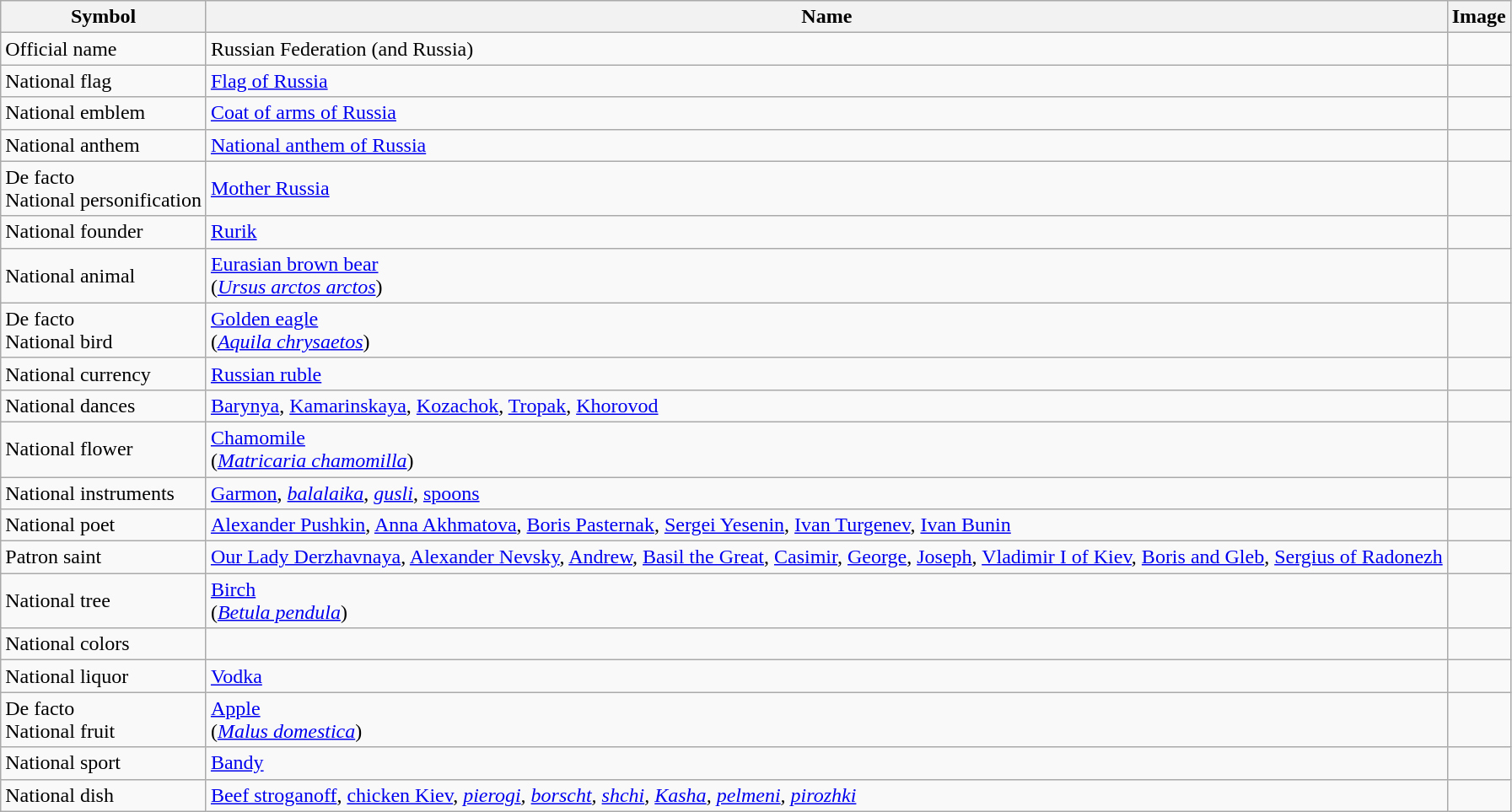<table class="wikitable sortable">
<tr>
<th>Symbol</th>
<th>Name</th>
<th>Image</th>
</tr>
<tr>
<td>Official name</td>
<td>Russian Federation (and Russia)</td>
<td></td>
</tr>
<tr>
<td>National flag</td>
<td><a href='#'>Flag of Russia</a></td>
<td></td>
</tr>
<tr>
<td>National emblem</td>
<td><a href='#'>Coat of arms of Russia</a></td>
<td></td>
</tr>
<tr>
<td>National anthem</td>
<td><a href='#'>National anthem of Russia</a></td>
<td></td>
</tr>
<tr>
<td>De facto<br>National personification</td>
<td><a href='#'>Mother Russia</a></td>
<td></td>
</tr>
<tr>
<td>National founder</td>
<td><a href='#'>Rurik</a></td>
<td></td>
</tr>
<tr>
<td>National animal</td>
<td><a href='#'>Eurasian brown bear</a><br>(<em><a href='#'>Ursus arctos arctos</a></em>)</td>
<td></td>
</tr>
<tr>
<td>De facto<br>National bird</td>
<td><a href='#'>Golden eagle</a><br>(<em><a href='#'>Aquila chrysaetos</a></em>)</td>
<td></td>
</tr>
<tr>
<td>National currency</td>
<td><a href='#'>Russian ruble</a></td>
<td></td>
</tr>
<tr>
<td>National dances</td>
<td><a href='#'>Barynya</a>, <a href='#'>Kamarinskaya</a>, <a href='#'>Kozachok</a>, <a href='#'>Tropak</a>, <a href='#'>Khorovod</a></td>
<td></td>
</tr>
<tr>
<td>National flower</td>
<td><a href='#'>Chamomile</a><br>(<em><a href='#'>Matricaria chamomilla</a></em>)</td>
<td></td>
</tr>
<tr>
<td>National instruments</td>
<td><a href='#'>Garmon</a>, <em><a href='#'>balalaika</a></em>, <em><a href='#'>gusli</a></em>, <a href='#'>spoons</a></td>
<td></td>
</tr>
<tr>
<td>National poet</td>
<td><a href='#'>Alexander Pushkin</a>, <a href='#'>Anna Akhmatova</a>, <a href='#'>Boris Pasternak</a>, <a href='#'>Sergei Yesenin</a>, <a href='#'>Ivan Turgenev</a>, <a href='#'>Ivan Bunin</a></td>
<td></td>
</tr>
<tr>
<td>Patron saint</td>
<td><a href='#'>Our Lady Derzhavnaya</a>, <a href='#'>Alexander Nevsky</a>, <a href='#'>Andrew</a>, <a href='#'>Basil the Great</a>, <a href='#'>Casimir</a>, <a href='#'>George</a>, <a href='#'>Joseph</a>, <a href='#'>Vladimir I of Kiev</a>, <a href='#'>Boris and Gleb</a>, <a href='#'>Sergius of Radonezh</a></td>
<td></td>
</tr>
<tr>
<td>National tree</td>
<td><a href='#'>Birch</a><br>(<em><a href='#'>Betula pendula</a></em>)</td>
<td></td>
</tr>
<tr>
<td>National colors</td>
<td></td>
</tr>
<tr>
<td>National liquor</td>
<td><a href='#'>Vodka</a></td>
<td></td>
</tr>
<tr>
<td>De facto<br>National fruit</td>
<td><a href='#'>Apple</a><br>(<em><a href='#'>Malus domestica</a></em>)</td>
<td></td>
</tr>
<tr>
<td>National sport</td>
<td><a href='#'>Bandy</a></td>
<td></td>
</tr>
<tr>
<td>National dish</td>
<td><a href='#'>Beef stroganoff</a>, <a href='#'>chicken Kiev</a>, <em><a href='#'>pierogi</a>, <a href='#'>borscht</a>, <a href='#'>shchi</a>, <a href='#'>Kasha</a>, <a href='#'>pelmeni</a>, <a href='#'>pirozhki</a></em></td>
<td></td>
</tr>
</table>
